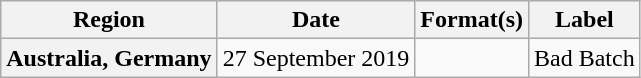<table class="wikitable plainrowheaders">
<tr>
<th scope="col">Region</th>
<th scope="col">Date</th>
<th scope="col">Format(s)</th>
<th scope="col">Label</th>
</tr>
<tr>
<th scope="row">Australia, Germany</th>
<td>27 September 2019</td>
<td></td>
<td>Bad Batch</td>
</tr>
</table>
